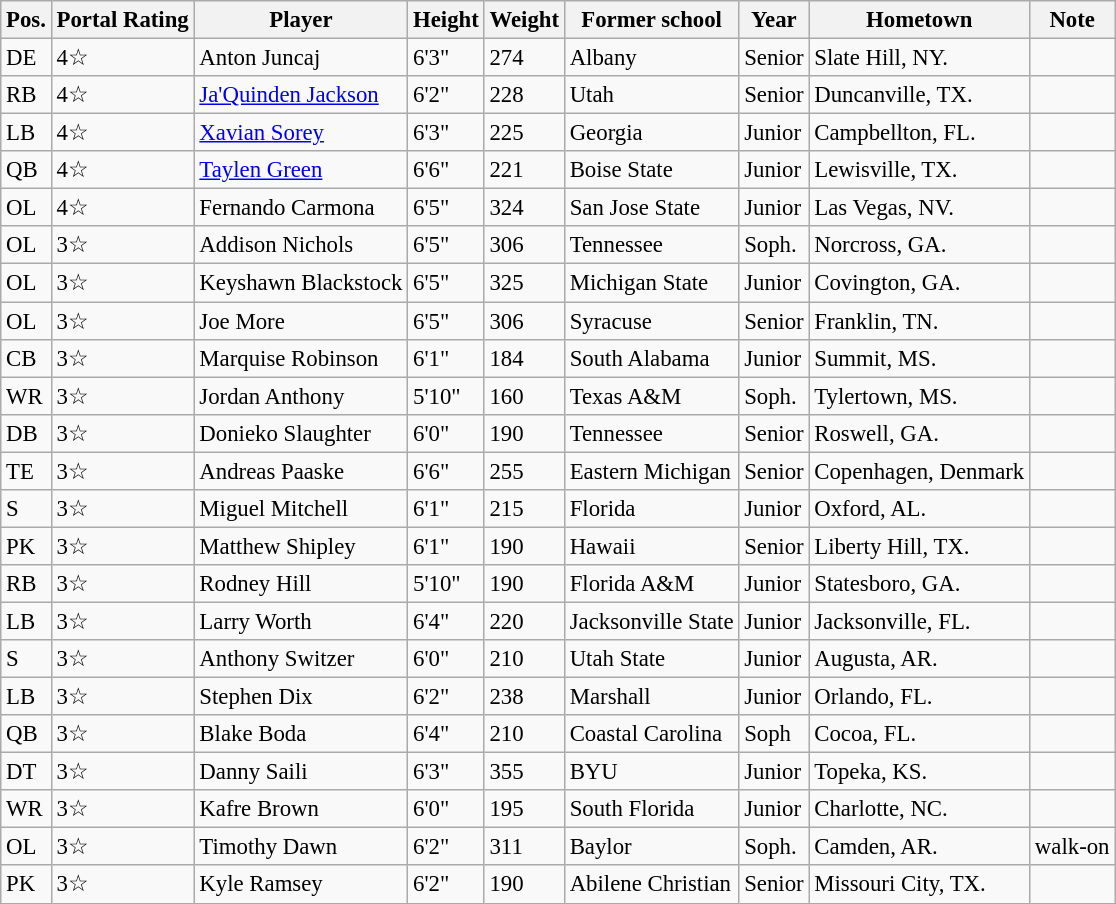<table class=wikitable style="font-size:95%">
<tr>
<th>Pos.</th>
<th>Portal Rating</th>
<th>Player</th>
<th>Height</th>
<th>Weight</th>
<th>Former school</th>
<th>Year</th>
<th>Hometown</th>
<th>Note</th>
</tr>
<tr>
<td>DE</td>
<td>4☆</td>
<td>Anton Juncaj</td>
<td>6'3"</td>
<td>274</td>
<td>Albany</td>
<td>Senior</td>
<td>Slate Hill, NY.</td>
<td></td>
</tr>
<tr>
<td>RB</td>
<td>4☆</td>
<td><a href='#'>Ja'Quinden Jackson</a></td>
<td>6'2"</td>
<td>228</td>
<td>Utah</td>
<td>Senior</td>
<td>Duncanville, TX.</td>
<td></td>
</tr>
<tr>
<td>LB</td>
<td>4☆</td>
<td><a href='#'>Xavian Sorey</a></td>
<td>6'3"</td>
<td>225</td>
<td>Georgia</td>
<td>Junior</td>
<td>Campbellton, FL.</td>
<td></td>
</tr>
<tr>
<td>QB</td>
<td>4☆</td>
<td><a href='#'>Taylen Green</a></td>
<td>6'6"</td>
<td>221</td>
<td>Boise State</td>
<td>Junior</td>
<td>Lewisville, TX.</td>
<td></td>
</tr>
<tr>
<td>OL</td>
<td>4☆</td>
<td>Fernando Carmona</td>
<td>6'5"</td>
<td>324</td>
<td>San Jose State</td>
<td>Junior</td>
<td>Las Vegas, NV.</td>
<td></td>
</tr>
<tr>
<td>OL</td>
<td>3☆</td>
<td>Addison Nichols</td>
<td>6'5"</td>
<td>306</td>
<td>Tennessee</td>
<td>Soph.</td>
<td>Norcross, GA.</td>
<td></td>
</tr>
<tr>
<td>OL</td>
<td>3☆</td>
<td>Keyshawn Blackstock</td>
<td>6'5"</td>
<td>325</td>
<td>Michigan State</td>
<td>Junior</td>
<td>Covington, GA.</td>
<td></td>
</tr>
<tr>
<td>OL</td>
<td>3☆</td>
<td>Joe More</td>
<td>6'5"</td>
<td>306</td>
<td>Syracuse</td>
<td>Senior</td>
<td>Franklin, TN.</td>
<td></td>
</tr>
<tr>
<td>CB</td>
<td>3☆</td>
<td>Marquise Robinson</td>
<td>6'1"</td>
<td>184</td>
<td>South Alabama</td>
<td>Junior</td>
<td>Summit, MS.</td>
<td></td>
</tr>
<tr>
<td>WR</td>
<td>3☆</td>
<td>Jordan Anthony</td>
<td>5'10"</td>
<td>160</td>
<td>Texas A&M</td>
<td>Soph.</td>
<td>Tylertown, MS.</td>
<td></td>
</tr>
<tr>
<td>DB</td>
<td>3☆</td>
<td>Donieko Slaughter</td>
<td>6'0"</td>
<td>190</td>
<td>Tennessee</td>
<td>Senior</td>
<td>Roswell, GA.</td>
<td></td>
</tr>
<tr>
<td>TE</td>
<td>3☆</td>
<td>Andreas Paaske</td>
<td>6'6"</td>
<td>255</td>
<td>Eastern Michigan</td>
<td>Senior</td>
<td>Copenhagen, Denmark</td>
<td></td>
</tr>
<tr>
<td>S</td>
<td>3☆</td>
<td>Miguel Mitchell</td>
<td>6'1"</td>
<td>215</td>
<td>Florida</td>
<td>Junior</td>
<td>Oxford, AL.</td>
<td></td>
</tr>
<tr>
<td>PK</td>
<td>3☆</td>
<td>Matthew Shipley</td>
<td>6'1"</td>
<td>190</td>
<td>Hawaii</td>
<td>Senior</td>
<td>Liberty Hill, TX.</td>
<td></td>
</tr>
<tr>
<td>RB</td>
<td>3☆</td>
<td>Rodney Hill</td>
<td>5'10"</td>
<td>190</td>
<td>Florida A&M</td>
<td>Junior</td>
<td>Statesboro, GA.</td>
<td></td>
</tr>
<tr>
<td>LB</td>
<td>3☆</td>
<td>Larry Worth</td>
<td>6'4"</td>
<td>220</td>
<td>Jacksonville State</td>
<td>Junior</td>
<td>Jacksonville, FL.</td>
<td></td>
</tr>
<tr>
<td>S</td>
<td>3☆</td>
<td>Anthony Switzer</td>
<td>6'0"</td>
<td>210</td>
<td>Utah State</td>
<td>Junior</td>
<td>Augusta, AR.</td>
<td></td>
</tr>
<tr>
<td>LB</td>
<td>3☆</td>
<td>Stephen Dix</td>
<td>6'2"</td>
<td>238</td>
<td>Marshall</td>
<td>Junior</td>
<td>Orlando, FL.</td>
<td></td>
</tr>
<tr>
<td>QB</td>
<td>3☆</td>
<td>Blake Boda</td>
<td>6'4"</td>
<td>210</td>
<td>Coastal Carolina</td>
<td>Soph</td>
<td>Cocoa, FL.</td>
<td></td>
</tr>
<tr>
<td>DT</td>
<td>3☆</td>
<td>Danny Saili</td>
<td>6'3"</td>
<td>355</td>
<td>BYU</td>
<td>Junior</td>
<td>Topeka, KS.</td>
<td></td>
</tr>
<tr>
<td>WR</td>
<td>3☆</td>
<td>Kafre Brown</td>
<td>6'0"</td>
<td>195</td>
<td>South Florida</td>
<td>Junior</td>
<td>Charlotte, NC.</td>
<td></td>
</tr>
<tr>
<td>OL</td>
<td>3☆</td>
<td>Timothy Dawn</td>
<td>6'2"</td>
<td>311</td>
<td>Baylor</td>
<td>Soph.</td>
<td>Camden, AR.</td>
<td>walk-on</td>
</tr>
<tr>
<td>PK</td>
<td>3☆</td>
<td>Kyle Ramsey</td>
<td>6'2"</td>
<td>190</td>
<td>Abilene Christian</td>
<td>Senior</td>
<td>Missouri City, TX.</td>
<td></td>
</tr>
</table>
